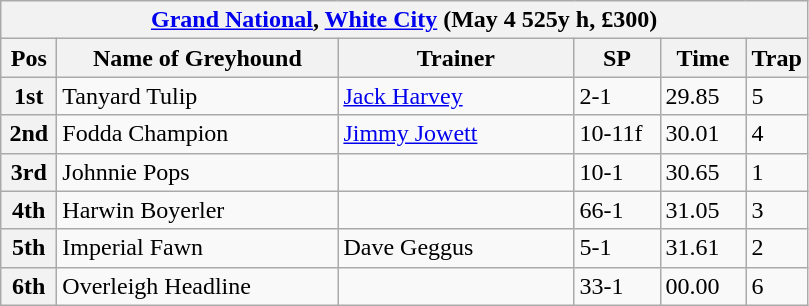<table class="wikitable">
<tr>
<th colspan="6"><a href='#'>Grand National</a>, <a href='#'>White City</a> (May 4 525y h, £300)</th>
</tr>
<tr>
<th width=30>Pos</th>
<th width=180>Name of Greyhound</th>
<th width=150>Trainer</th>
<th width=50>SP</th>
<th width=50>Time</th>
<th width=30>Trap</th>
</tr>
<tr>
<th>1st</th>
<td>Tanyard Tulip</td>
<td><a href='#'>Jack Harvey</a></td>
<td>2-1</td>
<td>29.85</td>
<td>5</td>
</tr>
<tr>
<th>2nd</th>
<td>Fodda Champion</td>
<td><a href='#'>Jimmy Jowett</a></td>
<td>10-11f</td>
<td>30.01</td>
<td>4</td>
</tr>
<tr>
<th>3rd</th>
<td>Johnnie Pops</td>
<td></td>
<td>10-1</td>
<td>30.65</td>
<td>1</td>
</tr>
<tr>
<th>4th</th>
<td>Harwin Boyerler</td>
<td></td>
<td>66-1</td>
<td>31.05</td>
<td>3</td>
</tr>
<tr>
<th>5th</th>
<td>Imperial Fawn</td>
<td>Dave Geggus</td>
<td>5-1</td>
<td>31.61</td>
<td>2</td>
</tr>
<tr>
<th>6th</th>
<td>Overleigh Headline</td>
<td></td>
<td>33-1</td>
<td>00.00</td>
<td>6</td>
</tr>
</table>
